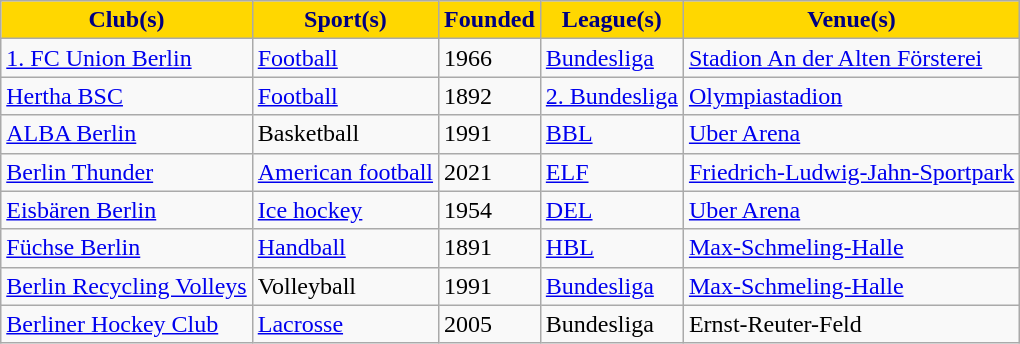<table class="wikitable">
<tr>
<th scope="col" style="background:gold; color:navy;">Club(s)</th>
<th scope="col" style="background:gold; color:navy;">Sport(s)</th>
<th scope="col" style="background:gold; color:navy;">Founded</th>
<th scope="col" style="background:gold; color:navy;">League(s)</th>
<th scope="col" style="background:gold; color:navy;">Venue(s)</th>
</tr>
<tr>
<td><a href='#'>1. FC Union Berlin</a></td>
<td><a href='#'>Football</a></td>
<td>1966</td>
<td><a href='#'>Bundesliga</a></td>
<td><a href='#'>Stadion An der Alten Försterei</a></td>
</tr>
<tr>
<td><a href='#'>Hertha BSC</a></td>
<td><a href='#'>Football</a></td>
<td>1892</td>
<td><a href='#'>2. Bundesliga</a></td>
<td><a href='#'>Olympiastadion</a></td>
</tr>
<tr>
<td><a href='#'>ALBA Berlin</a></td>
<td>Basketball</td>
<td>1991</td>
<td><a href='#'>BBL</a></td>
<td><a href='#'>Uber Arena</a></td>
</tr>
<tr>
<td><a href='#'>Berlin Thunder</a></td>
<td><a href='#'>American football</a></td>
<td>2021</td>
<td><a href='#'>ELF</a></td>
<td><a href='#'>Friedrich-Ludwig-Jahn-Sportpark</a></td>
</tr>
<tr>
<td><a href='#'>Eisbären Berlin</a></td>
<td><a href='#'>Ice hockey</a></td>
<td>1954</td>
<td><a href='#'>DEL</a></td>
<td><a href='#'>Uber Arena</a></td>
</tr>
<tr>
<td><a href='#'>Füchse Berlin</a></td>
<td><a href='#'>Handball</a></td>
<td>1891</td>
<td><a href='#'>HBL</a></td>
<td><a href='#'>Max-Schmeling-Halle</a></td>
</tr>
<tr>
<td><a href='#'>Berlin Recycling Volleys</a></td>
<td>Volleyball</td>
<td>1991</td>
<td><a href='#'>Bundesliga</a></td>
<td><a href='#'>Max-Schmeling-Halle</a></td>
</tr>
<tr>
<td><a href='#'>Berliner Hockey Club</a></td>
<td><a href='#'>Lacrosse</a></td>
<td>2005</td>
<td>Bundesliga</td>
<td>Ernst-Reuter-Feld</td>
</tr>
</table>
